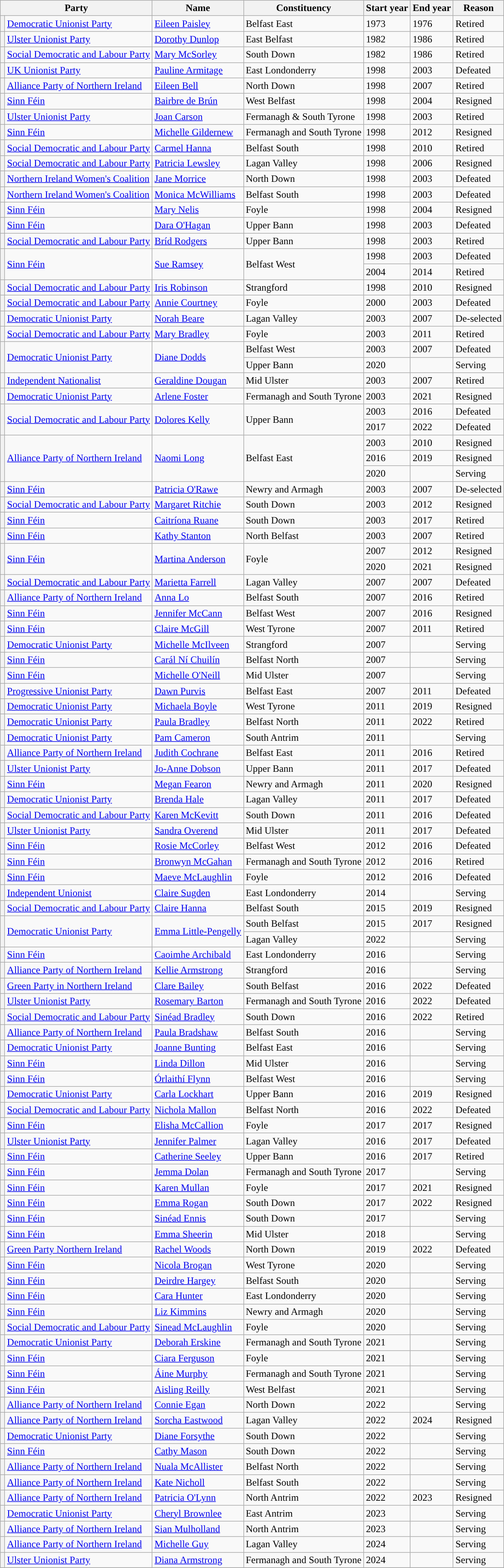<table class="wikitable sortable">
<tr>
<th colspan=2>Party</th>
<th>Name</th>
<th>Constituency</th>
<th>Start year</th>
<th>End year</th>
<th>Reason</th>
</tr>
<tr>
<th style="background-color: "></th>
<td><a href='#'>Democratic Unionist Party</a></td>
<td><a href='#'>Eileen Paisley</a></td>
<td>Belfast East</td>
<td>1973</td>
<td>1976</td>
<td>Retired</td>
</tr>
<tr>
<th style="background-color: "></th>
<td><a href='#'>Ulster Unionist Party</a></td>
<td><a href='#'>Dorothy Dunlop</a></td>
<td>East Belfast</td>
<td>1982</td>
<td>1986</td>
<td>Retired</td>
</tr>
<tr>
<th style="background-color: "></th>
<td><a href='#'>Social Democratic and Labour Party</a></td>
<td><a href='#'>Mary McSorley</a></td>
<td>South Down</td>
<td>1982</td>
<td>1986</td>
<td>Retired</td>
</tr>
<tr>
<th style="background-color: "></th>
<td><a href='#'>UK Unionist Party</a></td>
<td><a href='#'>Pauline Armitage</a></td>
<td>East Londonderry</td>
<td>1998</td>
<td>2003</td>
<td>Defeated</td>
</tr>
<tr>
<th style="background-color: "></th>
<td><a href='#'>Alliance Party of Northern Ireland</a></td>
<td><a href='#'>Eileen Bell</a></td>
<td>North Down</td>
<td>1998</td>
<td>2007</td>
<td>Retired</td>
</tr>
<tr>
<th style="background-color: "></th>
<td><a href='#'>Sinn Féin</a></td>
<td><a href='#'>Bairbre de Brún</a></td>
<td>West Belfast</td>
<td>1998</td>
<td>2004</td>
<td>Resigned</td>
</tr>
<tr>
<th style="background-color: "></th>
<td><a href='#'>Ulster Unionist Party</a></td>
<td><a href='#'>Joan Carson</a></td>
<td>Fermanagh & South Tyrone</td>
<td>1998</td>
<td>2003</td>
<td>Retired</td>
</tr>
<tr>
<th style="background-color: "></th>
<td><a href='#'>Sinn Féin</a></td>
<td><a href='#'>Michelle Gildernew</a></td>
<td>Fermanagh and South Tyrone</td>
<td>1998</td>
<td>2012</td>
<td>Resigned</td>
</tr>
<tr>
<th style="background-color: "></th>
<td><a href='#'>Social Democratic and Labour Party</a></td>
<td><a href='#'>Carmel Hanna</a></td>
<td>Belfast South</td>
<td>1998</td>
<td>2010</td>
<td>Retired</td>
</tr>
<tr>
<th style="background-color: "></th>
<td><a href='#'>Social Democratic and Labour Party</a></td>
<td><a href='#'>Patricia Lewsley</a></td>
<td>Lagan Valley</td>
<td>1998</td>
<td>2006</td>
<td>Resigned</td>
</tr>
<tr>
<th style="background-color: "></th>
<td><a href='#'>Northern Ireland Women's Coalition</a></td>
<td><a href='#'>Jane Morrice</a></td>
<td>North Down</td>
<td>1998</td>
<td>2003</td>
<td>Defeated</td>
</tr>
<tr>
<th style="background-color: "></th>
<td><a href='#'>Northern Ireland Women's Coalition</a></td>
<td><a href='#'>Monica McWilliams</a></td>
<td>Belfast South</td>
<td>1998</td>
<td>2003</td>
<td>Defeated</td>
</tr>
<tr>
<th style="background-color: "></th>
<td><a href='#'>Sinn Féin</a></td>
<td><a href='#'>Mary Nelis</a></td>
<td>Foyle</td>
<td>1998</td>
<td>2004</td>
<td>Resigned</td>
</tr>
<tr>
<th style="background-color: "></th>
<td><a href='#'>Sinn Féin</a></td>
<td><a href='#'>Dara O'Hagan</a></td>
<td>Upper Bann</td>
<td>1998</td>
<td>2003</td>
<td>Defeated</td>
</tr>
<tr>
<th style="background-color: "></th>
<td><a href='#'>Social Democratic and Labour Party</a></td>
<td><a href='#'>Bríd Rodgers</a></td>
<td>Upper Bann</td>
<td>1998</td>
<td>2003</td>
<td>Retired</td>
</tr>
<tr>
<th rowspan=2 style="background-color: "></th>
<td rowspan=2><a href='#'>Sinn Féin</a></td>
<td rowspan=2><a href='#'>Sue Ramsey</a></td>
<td rowspan=2>Belfast West</td>
<td>1998</td>
<td>2003</td>
<td>Defeated</td>
</tr>
<tr>
<td>2004</td>
<td>2014</td>
<td>Retired</td>
</tr>
<tr>
<th style="background-color: "></th>
<td><a href='#'>Social Democratic and Labour Party</a></td>
<td><a href='#'>Iris Robinson</a></td>
<td>Strangford</td>
<td>1998</td>
<td>2010</td>
<td>Resigned</td>
</tr>
<tr>
<th style="background-color: "></th>
<td><a href='#'>Social Democratic and Labour Party</a></td>
<td><a href='#'>Annie Courtney</a></td>
<td>Foyle</td>
<td>2000</td>
<td>2003</td>
<td>Defeated</td>
</tr>
<tr>
<th style="background-color: "></th>
<td><a href='#'>Democratic Unionist Party</a></td>
<td><a href='#'>Norah Beare</a></td>
<td>Lagan Valley</td>
<td>2003</td>
<td>2007</td>
<td>De-selected</td>
</tr>
<tr>
<th style="background-color: "></th>
<td><a href='#'>Social Democratic and Labour Party</a></td>
<td><a href='#'>Mary Bradley</a></td>
<td>Foyle</td>
<td>2003</td>
<td>2011</td>
<td>Retired</td>
</tr>
<tr>
<th rowspan=2 style="background-color: "></th>
<td rowspan=2><a href='#'>Democratic Unionist Party</a></td>
<td rowspan=2><a href='#'>Diane Dodds</a></td>
<td>Belfast West</td>
<td>2003</td>
<td>2007</td>
<td>Defeated</td>
</tr>
<tr>
<td>Upper Bann</td>
<td>2020</td>
<td></td>
<td>Serving</td>
</tr>
<tr>
<th style="background-color: "></th>
<td><a href='#'>Independent Nationalist</a></td>
<td><a href='#'>Geraldine Dougan</a></td>
<td>Mid Ulster</td>
<td>2003</td>
<td>2007</td>
<td>Retired</td>
</tr>
<tr>
<th style="background-color: "></th>
<td><a href='#'>Democratic Unionist Party</a></td>
<td><a href='#'>Arlene Foster</a></td>
<td>Fermanagh and South Tyrone</td>
<td>2003</td>
<td>2021</td>
<td>Resigned</td>
</tr>
<tr>
<th rowspan=2 style="background-color: "></th>
<td rowspan=2><a href='#'>Social Democratic and Labour Party</a></td>
<td rowspan=2><a href='#'>Dolores Kelly</a></td>
<td rowspan=2>Upper Bann</td>
<td>2003</td>
<td>2016</td>
<td>Defeated</td>
</tr>
<tr>
<td>2017</td>
<td>2022</td>
<td>Defeated</td>
</tr>
<tr>
<th rowspan=3 style="background-color: "></th>
<td rowspan=3><a href='#'>Alliance Party of Northern Ireland</a></td>
<td rowspan=3><a href='#'>Naomi Long</a></td>
<td rowspan=3>Belfast East</td>
<td>2003</td>
<td>2010</td>
<td>Resigned</td>
</tr>
<tr>
<td>2016</td>
<td>2019</td>
<td>Resigned</td>
</tr>
<tr>
<td>2020</td>
<td></td>
<td>Serving</td>
</tr>
<tr>
<th style="background-color: "></th>
<td><a href='#'>Sinn Féin</a></td>
<td><a href='#'>Patricia O'Rawe</a></td>
<td>Newry and Armagh</td>
<td>2003</td>
<td>2007</td>
<td>De-selected</td>
</tr>
<tr>
<th style="background-color: "></th>
<td><a href='#'>Social Democratic and Labour Party</a></td>
<td><a href='#'>Margaret Ritchie</a></td>
<td>South Down</td>
<td>2003</td>
<td>2012</td>
<td>Resigned</td>
</tr>
<tr>
<th style="background-color: "></th>
<td><a href='#'>Sinn Féin</a></td>
<td><a href='#'>Caitríona Ruane</a></td>
<td>South Down</td>
<td>2003</td>
<td>2017</td>
<td>Retired</td>
</tr>
<tr>
<th style="background-color: "></th>
<td><a href='#'>Sinn Féin</a></td>
<td><a href='#'>Kathy Stanton</a></td>
<td>North Belfast</td>
<td>2003</td>
<td>2007</td>
<td>Retired</td>
</tr>
<tr>
<th rowspan=2 style="background-color: "></th>
<td rowspan=2><a href='#'>Sinn Féin</a></td>
<td rowspan=2><a href='#'>Martina Anderson</a></td>
<td rowspan=2>Foyle</td>
<td>2007</td>
<td>2012</td>
<td>Resigned</td>
</tr>
<tr>
<td>2020</td>
<td>2021</td>
<td>Resigned</td>
</tr>
<tr>
<th style="background-color: "></th>
<td><a href='#'>Social Democratic and Labour Party</a></td>
<td><a href='#'>Marietta Farrell</a></td>
<td>Lagan Valley</td>
<td>2007</td>
<td>2007</td>
<td>Defeated</td>
</tr>
<tr>
<th style="background-color: "></th>
<td><a href='#'>Alliance Party of Northern Ireland</a></td>
<td><a href='#'>Anna Lo</a></td>
<td>Belfast South</td>
<td>2007</td>
<td>2016</td>
<td>Retired</td>
</tr>
<tr>
<th style="background-color: "></th>
<td><a href='#'>Sinn Féin</a></td>
<td><a href='#'>Jennifer McCann</a></td>
<td>Belfast West</td>
<td>2007</td>
<td>2016</td>
<td>Resigned</td>
</tr>
<tr>
<th style="background-color: "></th>
<td><a href='#'>Sinn Féin</a></td>
<td><a href='#'>Claire McGill</a></td>
<td>West Tyrone</td>
<td>2007</td>
<td>2011</td>
<td>Retired</td>
</tr>
<tr>
<th style="background-color: "></th>
<td><a href='#'>Democratic Unionist Party</a></td>
<td><a href='#'>Michelle McIlveen</a></td>
<td>Strangford</td>
<td>2007</td>
<td></td>
<td>Serving</td>
</tr>
<tr>
<th style="background-color: "></th>
<td><a href='#'>Sinn Féin</a></td>
<td><a href='#'>Carál Ní Chuilín</a></td>
<td>Belfast North</td>
<td>2007</td>
<td></td>
<td>Serving</td>
</tr>
<tr>
<th style="background-color: "></th>
<td><a href='#'>Sinn Féin</a></td>
<td><a href='#'>Michelle O'Neill</a></td>
<td>Mid Ulster</td>
<td>2007</td>
<td></td>
<td>Serving</td>
</tr>
<tr>
<th style="background-color: "></th>
<td><a href='#'>Progressive Unionist Party</a></td>
<td><a href='#'>Dawn Purvis</a></td>
<td>Belfast East</td>
<td>2007</td>
<td>2011</td>
<td>Defeated</td>
</tr>
<tr>
<th style="background-color: "></th>
<td><a href='#'>Democratic Unionist Party</a></td>
<td><a href='#'>Michaela Boyle</a></td>
<td>West Tyrone</td>
<td>2011</td>
<td>2019</td>
<td>Resigned</td>
</tr>
<tr>
<th style="background-color: "></th>
<td><a href='#'>Democratic Unionist Party</a></td>
<td><a href='#'>Paula Bradley</a></td>
<td>Belfast North</td>
<td>2011</td>
<td>2022</td>
<td>Retired</td>
</tr>
<tr>
<th style="background-color: "></th>
<td><a href='#'>Democratic Unionist Party</a></td>
<td><a href='#'>Pam Cameron</a></td>
<td>South Antrim</td>
<td>2011</td>
<td></td>
<td>Serving</td>
</tr>
<tr>
<th style="background-color: "></th>
<td><a href='#'>Alliance Party of Northern Ireland</a></td>
<td><a href='#'>Judith Cochrane</a></td>
<td>Belfast East</td>
<td>2011</td>
<td>2016</td>
<td>Retired</td>
</tr>
<tr>
<th style="background-color: "></th>
<td><a href='#'>Ulster Unionist Party</a></td>
<td><a href='#'>Jo-Anne Dobson</a></td>
<td>Upper Bann</td>
<td>2011</td>
<td>2017</td>
<td>Defeated</td>
</tr>
<tr>
<th style="background-color: "></th>
<td><a href='#'>Sinn Féin</a></td>
<td><a href='#'>Megan Fearon</a></td>
<td>Newry and Armagh</td>
<td>2011</td>
<td>2020</td>
<td>Resigned</td>
</tr>
<tr>
<th style="background-color: "></th>
<td><a href='#'>Democratic Unionist Party</a></td>
<td><a href='#'>Brenda Hale</a></td>
<td>Lagan Valley</td>
<td>2011</td>
<td>2017</td>
<td>Defeated</td>
</tr>
<tr>
<th style="background-color: "></th>
<td><a href='#'>Social Democratic and Labour Party</a></td>
<td><a href='#'>Karen McKevitt</a></td>
<td>South Down</td>
<td>2011</td>
<td>2016</td>
<td>Defeated</td>
</tr>
<tr>
<th style="background-color: "></th>
<td><a href='#'>Ulster Unionist Party</a></td>
<td><a href='#'>Sandra Overend</a></td>
<td>Mid Ulster</td>
<td>2011</td>
<td>2017</td>
<td>Defeated</td>
</tr>
<tr>
<th style="background-color: "></th>
<td><a href='#'>Sinn Féin</a></td>
<td><a href='#'>Rosie McCorley</a></td>
<td>Belfast West</td>
<td>2012</td>
<td>2016</td>
<td>Defeated</td>
</tr>
<tr>
<th style="background-color: "></th>
<td><a href='#'>Sinn Féin</a></td>
<td><a href='#'>Bronwyn McGahan</a></td>
<td>Fermanagh and South Tyrone</td>
<td>2012</td>
<td>2016</td>
<td>Retired</td>
</tr>
<tr>
<th style="background-color: "></th>
<td><a href='#'>Sinn Féin</a></td>
<td><a href='#'>Maeve McLaughlin</a></td>
<td>Foyle</td>
<td>2012</td>
<td>2016</td>
<td>Defeated</td>
</tr>
<tr>
<th style="background-color: "></th>
<td><a href='#'>Independent Unionist</a></td>
<td><a href='#'>Claire Sugden</a></td>
<td>East Londonderry</td>
<td>2014</td>
<td></td>
<td>Serving</td>
</tr>
<tr>
<th style="background-color: "></th>
<td><a href='#'>Social Democratic and Labour Party</a></td>
<td><a href='#'>Claire Hanna</a></td>
<td>Belfast South</td>
<td>2015</td>
<td>2019</td>
<td>Resigned</td>
</tr>
<tr>
<th rowspan=2 style="background-color: "></th>
<td rowspan=2><a href='#'>Democratic Unionist Party</a></td>
<td rowspan=2><a href='#'>Emma Little-Pengelly</a></td>
<td>South Belfast</td>
<td>2015</td>
<td>2017</td>
<td>Resigned</td>
</tr>
<tr>
<td>Lagan Valley</td>
<td>2022</td>
<td></td>
<td>Serving</td>
</tr>
<tr>
<th style="background-color: "></th>
<td><a href='#'>Sinn Féin</a></td>
<td><a href='#'>Caoimhe Archibald</a></td>
<td>East Londonderry</td>
<td>2016</td>
<td></td>
<td>Serving</td>
</tr>
<tr>
<th style="background-color: "></th>
<td><a href='#'>Alliance Party of Northern Ireland</a></td>
<td><a href='#'>Kellie Armstrong</a></td>
<td>Strangford</td>
<td>2016</td>
<td></td>
<td>Serving</td>
</tr>
<tr>
<th style="background-color: "></th>
<td><a href='#'>Green Party in Northern Ireland</a></td>
<td><a href='#'>Clare Bailey</a></td>
<td>South Belfast</td>
<td>2016</td>
<td>2022</td>
<td>Defeated</td>
</tr>
<tr>
<th style="background-color: "></th>
<td><a href='#'>Ulster Unionist Party</a></td>
<td><a href='#'>Rosemary Barton</a></td>
<td>Fermanagh and South Tyrone</td>
<td>2016</td>
<td>2022</td>
<td>Defeated</td>
</tr>
<tr>
<th style="background-color: "></th>
<td><a href='#'>Social Democratic and Labour Party</a></td>
<td><a href='#'>Sinéad Bradley</a></td>
<td>South Down</td>
<td>2016</td>
<td>2022</td>
<td>Retired</td>
</tr>
<tr>
<th style="background-color: "></th>
<td><a href='#'>Alliance Party of Northern Ireland</a></td>
<td><a href='#'>Paula Bradshaw</a></td>
<td>Belfast South</td>
<td>2016</td>
<td></td>
<td>Serving</td>
</tr>
<tr>
<th style="background-color: "></th>
<td><a href='#'>Democratic Unionist Party</a></td>
<td><a href='#'>Joanne Bunting</a></td>
<td>Belfast East</td>
<td>2016</td>
<td></td>
<td>Serving</td>
</tr>
<tr>
<th style="background-color: "></th>
<td><a href='#'>Sinn Féin</a></td>
<td><a href='#'>Linda Dillon</a></td>
<td>Mid Ulster</td>
<td>2016</td>
<td></td>
<td>Serving</td>
</tr>
<tr>
<th style="background-color: "></th>
<td><a href='#'>Sinn Féin</a></td>
<td><a href='#'>Órlaithí Flynn</a></td>
<td>Belfast West</td>
<td>2016</td>
<td></td>
<td>Serving</td>
</tr>
<tr>
<th style="background-color: "></th>
<td><a href='#'>Democratic Unionist Party</a></td>
<td><a href='#'>Carla Lockhart</a></td>
<td>Upper Bann</td>
<td>2016</td>
<td>2019</td>
<td>Resigned</td>
</tr>
<tr>
<th style="background-color: "></th>
<td><a href='#'>Social Democratic and Labour Party</a></td>
<td><a href='#'>Nichola Mallon</a></td>
<td>Belfast North</td>
<td>2016</td>
<td>2022</td>
<td>Defeated</td>
</tr>
<tr>
<th style="background-color: "></th>
<td><a href='#'>Sinn Féin</a></td>
<td><a href='#'>Elisha McCallion</a></td>
<td>Foyle</td>
<td>2017</td>
<td>2017</td>
<td>Resigned</td>
</tr>
<tr>
<th style="background-color: "></th>
<td><a href='#'>Ulster Unionist Party</a></td>
<td><a href='#'>Jennifer Palmer</a></td>
<td>Lagan Valley</td>
<td>2016</td>
<td>2017</td>
<td>Defeated</td>
</tr>
<tr>
<th style="background-color: "></th>
<td><a href='#'>Sinn Féin</a></td>
<td><a href='#'>Catherine Seeley</a></td>
<td>Upper Bann</td>
<td>2016</td>
<td>2017</td>
<td>Retired</td>
</tr>
<tr>
<th style="background-color: "></th>
<td><a href='#'>Sinn Féin</a></td>
<td><a href='#'>Jemma Dolan</a></td>
<td>Fermanagh and South Tyrone</td>
<td>2017</td>
<td></td>
<td>Serving</td>
</tr>
<tr>
<th style="background-color: "></th>
<td><a href='#'>Sinn Féin</a></td>
<td><a href='#'>Karen Mullan</a></td>
<td>Foyle</td>
<td>2017</td>
<td>2021</td>
<td>Resigned</td>
</tr>
<tr>
<th style="background-color: "></th>
<td><a href='#'>Sinn Féin</a></td>
<td><a href='#'>Emma Rogan</a></td>
<td>South Down</td>
<td>2017</td>
<td>2022</td>
<td>Resigned</td>
</tr>
<tr>
<th style="background-color: "></th>
<td><a href='#'>Sinn Féin</a></td>
<td><a href='#'>Sinéad Ennis</a></td>
<td>South Down</td>
<td>2017</td>
<td></td>
<td>Serving</td>
</tr>
<tr>
<th style="background-color: "></th>
<td><a href='#'>Sinn Féin</a></td>
<td><a href='#'>Emma Sheerin</a></td>
<td>Mid Ulster</td>
<td>2018</td>
<td></td>
<td>Serving</td>
</tr>
<tr>
<th style="background-color: "></th>
<td><a href='#'>Green Party Northern Ireland</a></td>
<td><a href='#'>Rachel Woods</a></td>
<td>North Down</td>
<td>2019</td>
<td>2022</td>
<td>Defeated</td>
</tr>
<tr>
<th style="background-color: "></th>
<td><a href='#'>Sinn Féin</a></td>
<td><a href='#'>Nicola Brogan</a></td>
<td>West Tyrone</td>
<td>2020</td>
<td></td>
<td>Serving</td>
</tr>
<tr>
<th style="background-color: "></th>
<td><a href='#'>Sinn Féin</a></td>
<td><a href='#'>Deirdre Hargey</a></td>
<td>Belfast South</td>
<td>2020</td>
<td></td>
<td>Serving</td>
</tr>
<tr>
<th style="background-color: "></th>
<td><a href='#'>Sinn Féin</a></td>
<td><a href='#'>Cara Hunter</a></td>
<td>East Londonderry</td>
<td>2020</td>
<td></td>
<td>Serving</td>
</tr>
<tr>
<th style="background-color: "></th>
<td><a href='#'>Sinn Féin</a></td>
<td><a href='#'>Liz Kimmins</a></td>
<td>Newry and Armagh</td>
<td>2020</td>
<td></td>
<td>Serving</td>
</tr>
<tr>
<th style="background-color: "></th>
<td><a href='#'>Social Democratic and Labour Party</a></td>
<td><a href='#'>Sinead McLaughlin</a></td>
<td>Foyle</td>
<td>2020</td>
<td></td>
<td>Serving</td>
</tr>
<tr>
<th style="background-color: "></th>
<td><a href='#'>Democratic Unionist Party</a></td>
<td><a href='#'>Deborah Erskine</a></td>
<td>Fermanagh and South Tyrone</td>
<td>2021</td>
<td></td>
<td>Serving</td>
</tr>
<tr>
<th style="background-color: "></th>
<td><a href='#'>Sinn Féin</a></td>
<td><a href='#'>Ciara Ferguson</a></td>
<td>Foyle</td>
<td>2021</td>
<td></td>
<td>Serving</td>
</tr>
<tr>
<th style="background-color: "></th>
<td><a href='#'>Sinn Féin</a></td>
<td><a href='#'>Áine Murphy</a></td>
<td>Fermanagh and South Tyrone</td>
<td>2021</td>
<td></td>
<td>Serving</td>
</tr>
<tr>
<th style="background-color: "></th>
<td><a href='#'>Sinn Féin</a></td>
<td><a href='#'>Aisling Reilly</a></td>
<td>West Belfast</td>
<td>2021</td>
<td></td>
<td>Serving</td>
</tr>
<tr>
<th style="background-color: "></th>
<td><a href='#'>Alliance Party of Northern Ireland</a></td>
<td><a href='#'>Connie Egan</a></td>
<td>North Down</td>
<td>2022</td>
<td></td>
<td>Serving</td>
</tr>
<tr>
<th style="background-color: "></th>
<td><a href='#'>Alliance Party of Northern Ireland</a></td>
<td><a href='#'>Sorcha Eastwood</a></td>
<td>Lagan Valley</td>
<td>2022</td>
<td>2024</td>
<td>Resigned</td>
</tr>
<tr>
<th style="background-color: "></th>
<td><a href='#'>Democratic Unionist Party</a></td>
<td><a href='#'>Diane Forsythe</a></td>
<td>South Down</td>
<td>2022</td>
<td></td>
<td>Serving</td>
</tr>
<tr>
<th style="background-color: "></th>
<td><a href='#'>Sinn Féin</a></td>
<td><a href='#'>Cathy Mason</a></td>
<td>South Down</td>
<td>2022</td>
<td></td>
<td>Serving</td>
</tr>
<tr>
<th style="background-color: "></th>
<td><a href='#'>Alliance Party of Northern Ireland</a></td>
<td><a href='#'>Nuala McAllister</a></td>
<td>Belfast North</td>
<td>2022</td>
<td></td>
<td>Serving</td>
</tr>
<tr>
<th style="background-color: "></th>
<td><a href='#'>Alliance Party of Northern Ireland</a></td>
<td><a href='#'>Kate Nicholl</a></td>
<td>Belfast South</td>
<td>2022</td>
<td></td>
<td>Serving</td>
</tr>
<tr>
<th style="background-color: "></th>
<td><a href='#'>Alliance Party of Northern Ireland</a></td>
<td><a href='#'>Patricia O'Lynn</a></td>
<td>North Antrim</td>
<td>2022</td>
<td>2023</td>
<td>Resigned</td>
</tr>
<tr>
<th style="background-color: "></th>
<td><a href='#'>Democratic Unionist Party</a></td>
<td><a href='#'>Cheryl Brownlee</a></td>
<td>East Antrim</td>
<td>2023</td>
<td></td>
<td>Serving</td>
</tr>
<tr>
<th style="background-color: "></th>
<td><a href='#'>Alliance Party of Northern Ireland</a></td>
<td><a href='#'>Sian Mulholland</a></td>
<td>North Antrim</td>
<td>2023</td>
<td></td>
<td>Serving</td>
</tr>
<tr>
<th style="background-color: "></th>
<td><a href='#'>Alliance Party of Northern Ireland</a></td>
<td><a href='#'>Michelle Guy</a></td>
<td>Lagan Valley</td>
<td>2024</td>
<td></td>
<td>Serving</td>
</tr>
<tr>
<th style="background-color: "></th>
<td><a href='#'>Ulster Unionist Party</a></td>
<td><a href='#'>Diana Armstrong</a></td>
<td>Fermanagh and South Tyrone</td>
<td>2024</td>
<td></td>
<td>Serving</td>
</tr>
<tr>
</tr>
</table>
